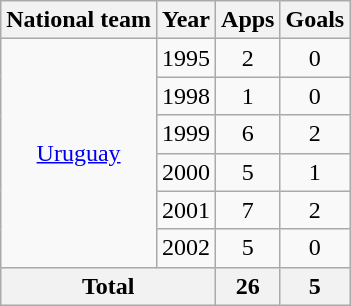<table class="wikitable" style="text-align:center">
<tr>
<th>National team</th>
<th>Year</th>
<th>Apps</th>
<th>Goals</th>
</tr>
<tr>
<td rowspan=6><a href='#'>Uruguay</a></td>
<td>1995</td>
<td>2</td>
<td>0</td>
</tr>
<tr>
<td>1998</td>
<td>1</td>
<td>0</td>
</tr>
<tr>
<td>1999</td>
<td>6</td>
<td>2</td>
</tr>
<tr>
<td>2000</td>
<td>5</td>
<td>1</td>
</tr>
<tr>
<td>2001</td>
<td>7</td>
<td>2</td>
</tr>
<tr>
<td>2002</td>
<td>5</td>
<td>0</td>
</tr>
<tr>
<th colspan=2>Total</th>
<th>26</th>
<th>5</th>
</tr>
</table>
